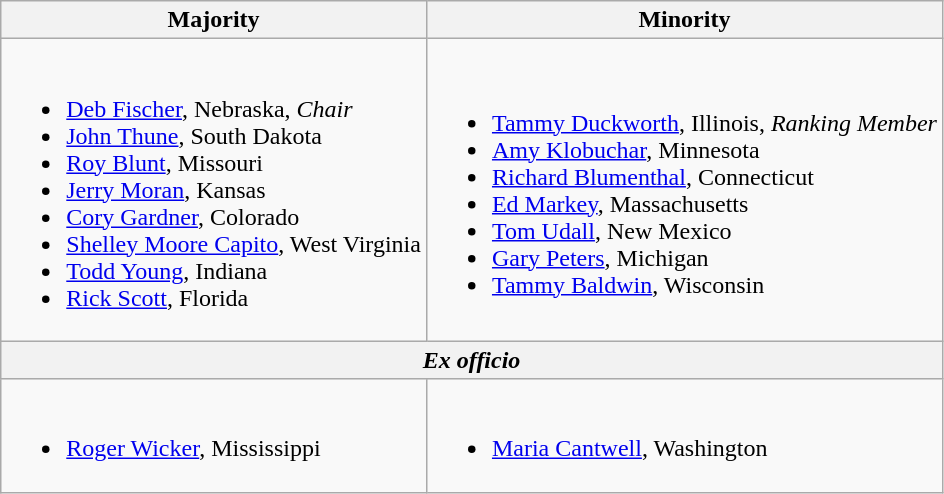<table class=wikitable>
<tr>
<th>Majority</th>
<th>Minority</th>
</tr>
<tr>
<td><br><ul><li><a href='#'>Deb Fischer</a>, Nebraska, <em>Chair</em></li><li><a href='#'>John Thune</a>, South Dakota</li><li><a href='#'>Roy Blunt</a>, Missouri</li><li><a href='#'>Jerry Moran</a>, Kansas</li><li><a href='#'>Cory Gardner</a>, Colorado</li><li><a href='#'>Shelley Moore Capito</a>, West Virginia</li><li><a href='#'>Todd Young</a>, Indiana</li><li><a href='#'>Rick Scott</a>, Florida</li></ul></td>
<td><br><ul><li><a href='#'>Tammy Duckworth</a>, Illinois, <em>Ranking Member</em></li><li><a href='#'>Amy Klobuchar</a>, Minnesota</li><li><a href='#'>Richard Blumenthal</a>, Connecticut</li><li><a href='#'>Ed Markey</a>, Massachusetts</li><li><a href='#'>Tom Udall</a>, New Mexico</li><li><a href='#'>Gary Peters</a>, Michigan</li><li><a href='#'>Tammy Baldwin</a>, Wisconsin</li></ul></td>
</tr>
<tr>
<th colspan=2><em>Ex officio</em></th>
</tr>
<tr>
<td><br><ul><li><a href='#'>Roger Wicker</a>, Mississippi</li></ul></td>
<td><br><ul><li><a href='#'>Maria Cantwell</a>, Washington</li></ul></td>
</tr>
</table>
